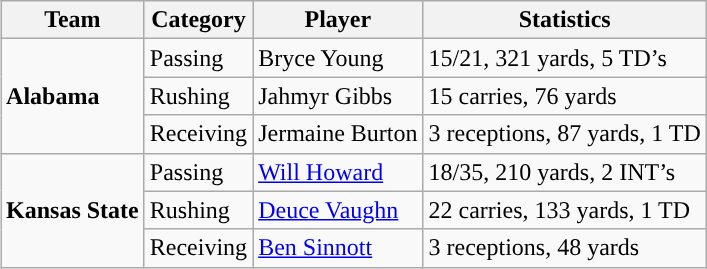<table class="wikitable" style="float: right;">
<tr>
<th>Team</th>
<th>Category</th>
<th>Player</th>
<th>Statistics</th>
</tr>
<tr>
<td rowspan=3><strong>Alabama</strong></td>
<td>Passing</td>
<td>Bryce Young</td>
<td>15/21, 321 yards, 5 TD’s</td>
</tr>
<tr>
<td>Rushing</td>
<td>Jahmyr Gibbs</td>
<td>15 carries, 76 yards</td>
</tr>
<tr>
<td>Receiving</td>
<td>Jermaine Burton</td>
<td>3 receptions, 87 yards, 1 TD</td>
</tr>
<tr>
<td rowspan=3><strong>Kansas State</strong></td>
<td>Passing</td>
<td><a href='#'>Will Howard</a></td>
<td>18/35, 210 yards, 2 INT’s</td>
</tr>
<tr>
<td>Rushing</td>
<td><a href='#'>Deuce Vaughn</a></td>
<td>22 carries, 133 yards, 1 TD</td>
</tr>
<tr>
<td>Receiving</td>
<td><a href='#'>Ben Sinnott</a></td>
<td>3 receptions, 48 yards</td>
</tr>
</table>
